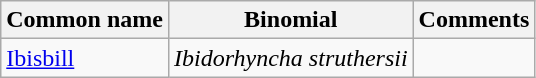<table class="wikitable">
<tr>
<th>Common name</th>
<th>Binomial</th>
<th>Comments</th>
</tr>
<tr>
<td><a href='#'>Ibisbill</a></td>
<td><em>Ibidorhyncha struthersii</em></td>
<td></td>
</tr>
</table>
